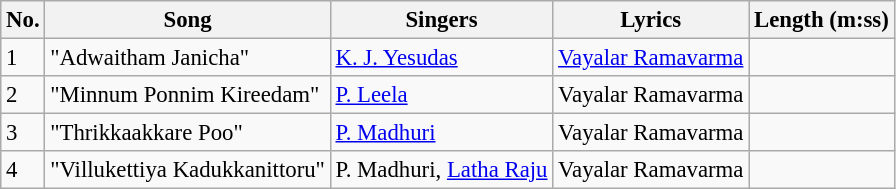<table class="wikitable" style="font-size:95%;">
<tr>
<th>No.</th>
<th>Song</th>
<th>Singers</th>
<th>Lyrics</th>
<th>Length (m:ss)</th>
</tr>
<tr>
<td>1</td>
<td>"Adwaitham Janicha"</td>
<td><a href='#'>K. J. Yesudas</a></td>
<td><a href='#'>Vayalar Ramavarma</a></td>
<td></td>
</tr>
<tr>
<td>2</td>
<td>"Minnum Ponnim Kireedam"</td>
<td><a href='#'>P. Leela</a></td>
<td>Vayalar Ramavarma</td>
<td></td>
</tr>
<tr>
<td>3</td>
<td>"Thrikkaakkare Poo"</td>
<td><a href='#'>P. Madhuri</a></td>
<td>Vayalar Ramavarma</td>
<td></td>
</tr>
<tr>
<td>4</td>
<td>"Villukettiya Kadukkanittoru"</td>
<td>P. Madhuri, <a href='#'>Latha Raju</a></td>
<td>Vayalar Ramavarma</td>
<td></td>
</tr>
</table>
